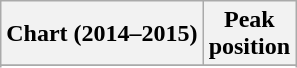<table class="wikitable sortable plainrowheaders" style="text-align:center">
<tr>
<th>Chart (2014–2015)</th>
<th>Peak<br>position</th>
</tr>
<tr>
</tr>
<tr>
</tr>
<tr>
</tr>
<tr>
</tr>
</table>
